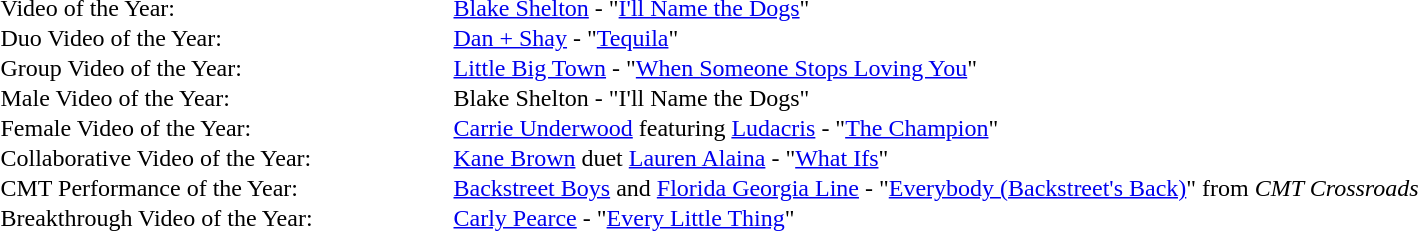<table cellspacing="0" border="0" cellpadding="1">
<tr>
<td width="300">Video of the Year:</td>
<td><a href='#'>Blake Shelton</a> - "<a href='#'>I'll Name the Dogs</a>"</td>
</tr>
<tr>
<td>Duo Video of the Year:</td>
<td><a href='#'>Dan + Shay</a> - "<a href='#'>Tequila</a>"</td>
</tr>
<tr>
<td>Group Video of the Year:</td>
<td><a href='#'>Little Big Town</a> - "<a href='#'>When Someone Stops Loving You</a>"</td>
</tr>
<tr>
<td>Male Video of the Year:</td>
<td>Blake Shelton - "I'll Name the Dogs"</td>
</tr>
<tr>
<td>Female Video of the Year:</td>
<td><a href='#'>Carrie Underwood</a> featuring <a href='#'>Ludacris</a> - "<a href='#'>The Champion</a>"</td>
</tr>
<tr>
<td>Collaborative Video of the Year:</td>
<td><a href='#'>Kane Brown</a> duet <a href='#'>Lauren Alaina</a> - "<a href='#'>What Ifs</a>"</td>
</tr>
<tr>
<td>CMT Performance of the Year:</td>
<td><a href='#'>Backstreet Boys</a> and <a href='#'>Florida Georgia Line</a> - "<a href='#'>Everybody (Backstreet's Back)</a>" from <em>CMT Crossroads</em></td>
</tr>
<tr>
<td>Breakthrough Video of the Year:</td>
<td><a href='#'>Carly Pearce</a> - "<a href='#'>Every Little Thing</a>"</td>
</tr>
</table>
